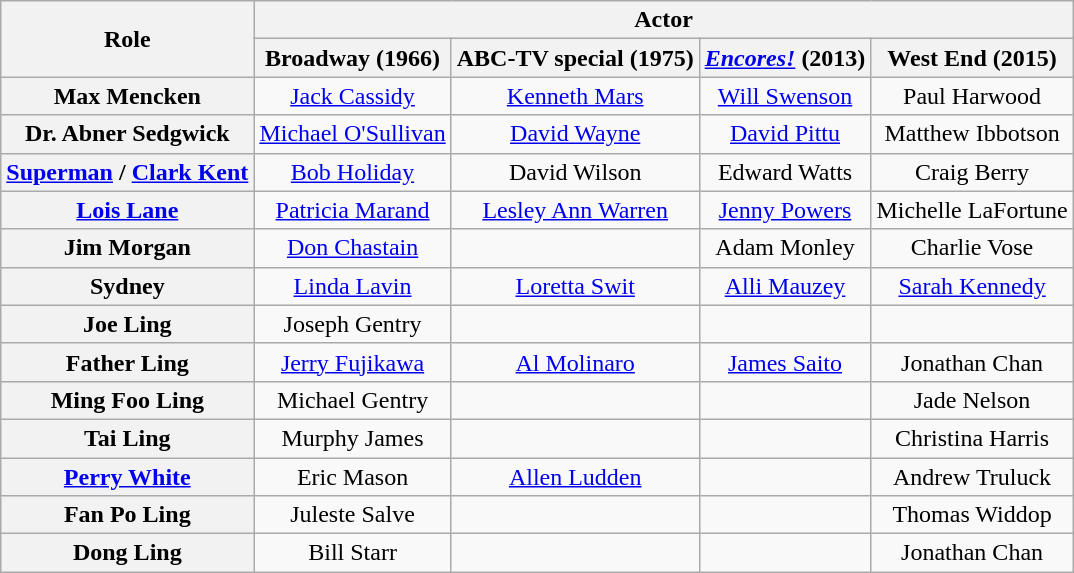<table class="wikitable sortable" style="font-size:100%;text-align:center;">
<tr>
<th rowspan=2>Role</th>
<th colspan=4>Actor</th>
</tr>
<tr>
<th>Broadway (1966)</th>
<th>ABC-TV special (1975)</th>
<th><em><a href='#'>Encores!</a></em> (2013)</th>
<th>West End (2015)</th>
</tr>
<tr>
<th>Max Mencken</th>
<td><a href='#'>Jack Cassidy</a></td>
<td><a href='#'>Kenneth Mars</a></td>
<td><a href='#'>Will Swenson</a></td>
<td>Paul Harwood</td>
</tr>
<tr>
<th>Dr. Abner Sedgwick</th>
<td><a href='#'>Michael O'Sullivan</a></td>
<td><a href='#'>David Wayne</a></td>
<td><a href='#'>David Pittu</a></td>
<td>Matthew Ibbotson</td>
</tr>
<tr>
<th><a href='#'>Superman</a> / <a href='#'>Clark Kent</a></th>
<td><a href='#'>Bob Holiday</a></td>
<td>David Wilson</td>
<td>Edward Watts</td>
<td>Craig Berry</td>
</tr>
<tr>
<th><a href='#'>Lois Lane</a></th>
<td><a href='#'>Patricia Marand</a></td>
<td><a href='#'>Lesley Ann Warren</a></td>
<td><a href='#'>Jenny Powers</a></td>
<td>Michelle LaFortune</td>
</tr>
<tr>
<th>Jim Morgan</th>
<td><a href='#'>Don Chastain</a></td>
<td></td>
<td>Adam Monley</td>
<td>Charlie Vose</td>
</tr>
<tr>
<th>Sydney</th>
<td><a href='#'>Linda Lavin</a></td>
<td><a href='#'>Loretta Swit</a></td>
<td><a href='#'>Alli Mauzey</a></td>
<td><a href='#'>Sarah Kennedy</a></td>
</tr>
<tr>
<th>Joe Ling</th>
<td>Joseph Gentry</td>
<td></td>
<td></td>
<td></td>
</tr>
<tr>
<th>Father Ling</th>
<td><a href='#'>Jerry Fujikawa</a></td>
<td><a href='#'>Al Molinaro</a></td>
<td><a href='#'>James Saito</a></td>
<td>Jonathan Chan</td>
</tr>
<tr>
<th>Ming Foo Ling</th>
<td>Michael Gentry</td>
<td></td>
<td></td>
<td>Jade Nelson</td>
</tr>
<tr>
<th>Tai Ling</th>
<td>Murphy James</td>
<td></td>
<td></td>
<td>Christina Harris</td>
</tr>
<tr>
<th><a href='#'>Perry White</a></th>
<td>Eric Mason</td>
<td><a href='#'>Allen Ludden</a></td>
<td></td>
<td>Andrew Truluck</td>
</tr>
<tr>
<th>Fan Po Ling</th>
<td>Juleste Salve</td>
<td></td>
<td></td>
<td>Thomas Widdop</td>
</tr>
<tr>
<th>Dong Ling</th>
<td>Bill Starr</td>
<td></td>
<td></td>
<td>Jonathan Chan</td>
</tr>
</table>
